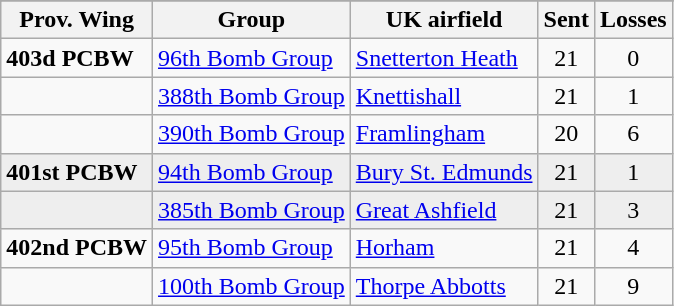<table class="wikitable">
<tr>
</tr>
<tr>
</tr>
<tr>
<th>Prov. Wing</th>
<th>Group</th>
<th>UK airfield</th>
<th>Sent</th>
<th>Losses</th>
</tr>
<tr>
<td><strong>403d PCBW</strong></td>
<td><a href='#'>96th Bomb Group</a></td>
<td><a href='#'>Snetterton Heath</a></td>
<td align=center>21</td>
<td align=center>0</td>
</tr>
<tr>
<td></td>
<td><a href='#'>388th Bomb Group</a></td>
<td><a href='#'>Knettishall</a></td>
<td align=center>21</td>
<td align=center>1</td>
</tr>
<tr>
<td></td>
<td><a href='#'>390th Bomb Group</a></td>
<td><a href='#'>Framlingham</a></td>
<td align=center>20</td>
<td align=center>6</td>
</tr>
<tr style="background: #eeeeee;">
<td><strong>401st PCBW</strong></td>
<td><a href='#'>94th Bomb Group</a></td>
<td><a href='#'>Bury St. Edmunds</a></td>
<td align=center>21</td>
<td align=center>1</td>
</tr>
<tr style="background: #eeeeee;">
<td></td>
<td><a href='#'>385th Bomb Group</a></td>
<td><a href='#'>Great Ashfield</a></td>
<td align=center>21</td>
<td align=center>3</td>
</tr>
<tr>
<td><strong>402nd PCBW</strong></td>
<td><a href='#'>95th Bomb Group</a></td>
<td><a href='#'>Horham</a></td>
<td align=center>21</td>
<td align=center>4</td>
</tr>
<tr>
<td></td>
<td><a href='#'>100th Bomb Group</a></td>
<td><a href='#'>Thorpe Abbotts</a></td>
<td align=center>21</td>
<td align=center>9</td>
</tr>
</table>
